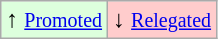<table class="wikitable" align="center">
<tr>
<td style="background:#ddffdd">↑ <small><a href='#'>Promoted</a></small></td>
<td style="background:#ffcccc">↓ <small><a href='#'>Relegated</a></small></td>
</tr>
</table>
